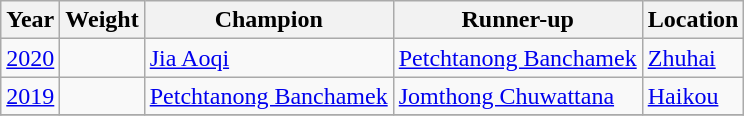<table class="wikitable">
<tr>
<th>Year</th>
<th>Weight</th>
<th>Champion</th>
<th>Runner-up</th>
<th>Location</th>
</tr>
<tr>
<td><a href='#'>2020</a></td>
<td></td>
<td> <a href='#'>Jia Aoqi</a></td>
<td> <a href='#'>Petchtanong Banchamek</a></td>
<td><a href='#'>Zhuhai</a></td>
</tr>
<tr>
<td><a href='#'>2019</a></td>
<td></td>
<td> <a href='#'>Petchtanong Banchamek</a></td>
<td> <a href='#'>Jomthong Chuwattana</a></td>
<td><a href='#'>Haikou</a></td>
</tr>
<tr>
</tr>
</table>
